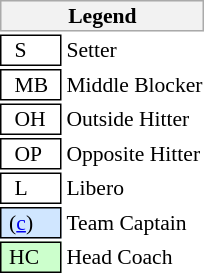<table class="toccolours" style="float:right; font-size:90%; white-space:nowrap; valign:middle">
<tr>
<th colspan="6" style="background-color:#F2F2F2; border:1px solid #AAAAAA">Legend</th>
</tr>
<tr>
<td style="border:1px solid black" style="text-align:center">  S  </td>
<td>Setter</td>
</tr>
<tr>
<td style="border:1px solid black" style="text-align:center">  MB  </td>
<td>Middle Blocker</td>
</tr>
<tr>
<td style="border:1px solid black" style="text-align:center">  OH  </td>
<td>Outside Hitter</td>
</tr>
<tr>
<td style="border:1px solid black" style="text-align:center">  OP  </td>
<td>Opposite Hitter</td>
</tr>
<tr>
<td style="border:1px solid black" style="text-align:center">  L  </td>
<td>Libero</td>
</tr>
<tr>
<td style="background:#D0E6FF;border:1px solid black" style="text-align:center"> (<a href='#'>c</a>) </td>
<td>Team Captain</td>
</tr>
<tr>
<td style="background: #CCFFCC; border: 1px solid black" style="text-align:center"> HC </td>
<td>Head Coach</td>
</tr>
</table>
